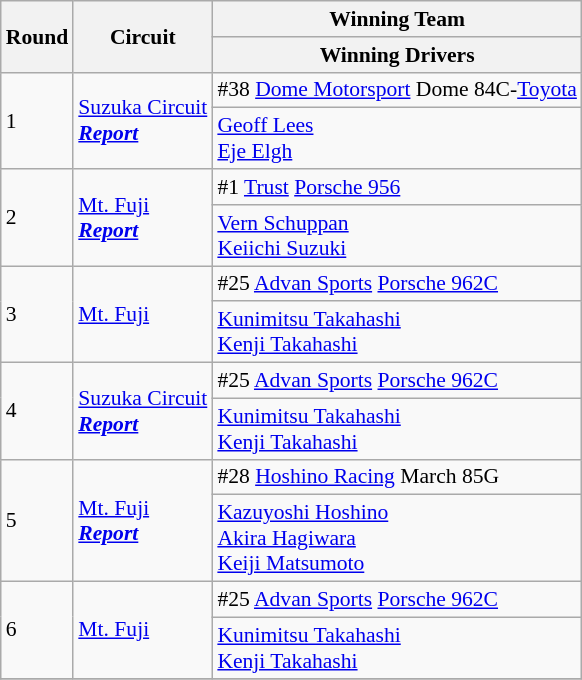<table class="wikitable" style="font-size: 90%;">
<tr>
<th rowspan=2>Round</th>
<th rowspan=2>Circuit</th>
<th>Winning Team</th>
</tr>
<tr>
<th>Winning Drivers</th>
</tr>
<tr>
<td rowspan=2>1</td>
<td rowspan=2><a href='#'>Suzuka Circuit</a><br><strong><em><a href='#'>Report</a></em></strong></td>
<td>#38 <a href='#'>Dome Motorsport</a> Dome 84C-<a href='#'>Toyota</a></td>
</tr>
<tr>
<td> <a href='#'>Geoff Lees</a><br> <a href='#'>Eje Elgh</a></td>
</tr>
<tr>
<td rowspan=2>2</td>
<td rowspan=2><a href='#'>Mt. Fuji</a><br><strong><em><a href='#'>Report</a></em></strong></td>
<td>#1 <a href='#'>Trust</a>  <a href='#'>Porsche 956</a></td>
</tr>
<tr>
<td> <a href='#'>Vern Schuppan</a><br> <a href='#'>Keiichi Suzuki</a></td>
</tr>
<tr>
<td rowspan=2>3</td>
<td rowspan=2><a href='#'>Mt. Fuji</a></td>
<td>#25 <a href='#'>Advan Sports</a>  <a href='#'>Porsche 962C</a></td>
</tr>
<tr>
<td> <a href='#'>Kunimitsu Takahashi</a><br> <a href='#'>Kenji Takahashi</a></td>
</tr>
<tr>
<td rowspan=2>4</td>
<td rowspan=2><a href='#'>Suzuka Circuit</a><br><strong><em><a href='#'>Report</a></em></strong></td>
<td>#25 <a href='#'>Advan Sports</a>  <a href='#'>Porsche 962C</a></td>
</tr>
<tr>
<td> <a href='#'>Kunimitsu Takahashi</a><br> <a href='#'>Kenji Takahashi</a></td>
</tr>
<tr>
<td rowspan=2>5</td>
<td rowspan=2><a href='#'>Mt. Fuji</a><br><strong><em><a href='#'>Report</a></em></strong></td>
<td>#28 <a href='#'>Hoshino Racing</a> March 85G</td>
</tr>
<tr>
<td> <a href='#'>Kazuyoshi Hoshino</a><br> <a href='#'>Akira Hagiwara</a><br> <a href='#'>Keiji Matsumoto</a></td>
</tr>
<tr>
<td rowspan=2>6</td>
<td rowspan=2><a href='#'>Mt. Fuji</a></td>
<td>#25 <a href='#'>Advan Sports</a>  <a href='#'>Porsche 962C</a></td>
</tr>
<tr>
<td> <a href='#'>Kunimitsu Takahashi</a><br> <a href='#'>Kenji Takahashi</a></td>
</tr>
<tr>
</tr>
</table>
